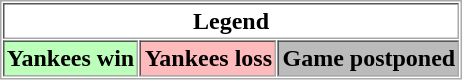<table align="center" border="1" cellpadding="2" cellspacing="1" style="border:1px solid #aaa">
<tr>
<th colspan="3">Legend</th>
</tr>
<tr>
<th bgcolor="bbffbb">Yankees win</th>
<th bgcolor="ffbbbb">Yankees loss</th>
<th bgcolor="bbbbbb">Game postponed</th>
</tr>
</table>
